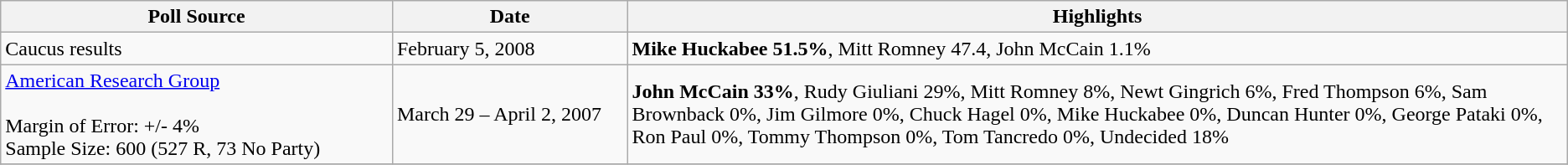<table class="wikitable sortable">
<tr>
<th width="25%">Poll Source</th>
<th width="15%">Date</th>
<th width="60%">Highlights</th>
</tr>
<tr>
<td>Caucus results</td>
<td>February 5, 2008</td>
<td><strong>Mike Huckabee 51.5%</strong>, Mitt Romney 47.4, John McCain 1.1%</td>
</tr>
<tr>
<td><a href='#'>American Research Group</a><br><br>Margin of Error: +/- 4%<br>
Sample Size: 600 (527 R, 73 No Party)</td>
<td>March 29 – April 2, 2007</td>
<td><strong>John McCain 33%</strong>, Rudy Giuliani 29%, Mitt Romney 8%, Newt Gingrich 6%, Fred Thompson 6%, Sam Brownback 0%, Jim Gilmore 0%, Chuck Hagel 0%, Mike Huckabee 0%, Duncan Hunter 0%, George Pataki 0%, Ron Paul 0%, Tommy Thompson 0%, Tom Tancredo 0%, Undecided 18%</td>
</tr>
<tr>
</tr>
</table>
